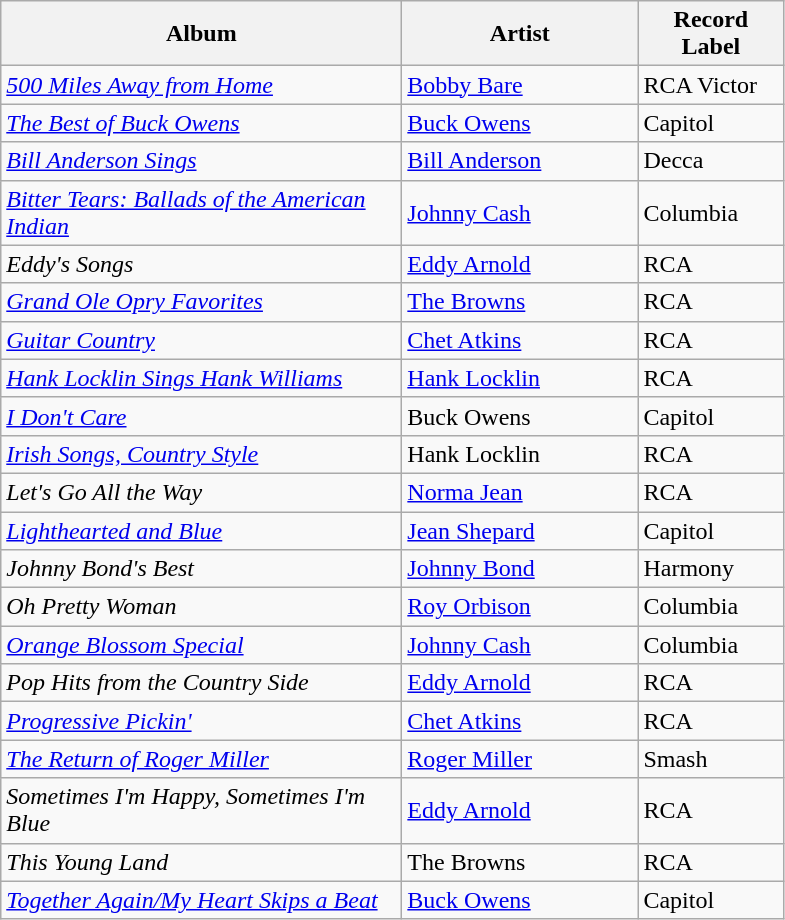<table class="wikitable sortable">
<tr>
<th width="260">Album</th>
<th width="150">Artist</th>
<th width="90">Record Label</th>
</tr>
<tr>
<td><em><a href='#'>500 Miles Away from Home</a></em></td>
<td><a href='#'>Bobby Bare</a></td>
<td>RCA Victor</td>
</tr>
<tr>
<td><em><a href='#'>The Best of Buck Owens</a></em></td>
<td><a href='#'>Buck Owens</a></td>
<td>Capitol</td>
</tr>
<tr>
<td><em><a href='#'>Bill Anderson Sings</a></em></td>
<td><a href='#'>Bill Anderson</a></td>
<td>Decca</td>
</tr>
<tr>
<td><em><a href='#'>Bitter Tears: Ballads of the American Indian</a></em></td>
<td><a href='#'>Johnny Cash</a></td>
<td>Columbia</td>
</tr>
<tr>
<td><em>Eddy's Songs</em></td>
<td><a href='#'>Eddy Arnold</a></td>
<td>RCA</td>
</tr>
<tr>
<td><em><a href='#'>Grand Ole Opry Favorites</a></em></td>
<td><a href='#'>The Browns</a></td>
<td>RCA</td>
</tr>
<tr>
<td><em><a href='#'>Guitar Country</a></em></td>
<td><a href='#'>Chet Atkins</a></td>
<td>RCA</td>
</tr>
<tr>
<td><em><a href='#'>Hank Locklin Sings Hank Williams</a></em></td>
<td><a href='#'>Hank Locklin</a></td>
<td>RCA</td>
</tr>
<tr>
<td><em><a href='#'>I Don't Care</a></em></td>
<td>Buck Owens</td>
<td>Capitol</td>
</tr>
<tr>
<td><em><a href='#'>Irish Songs, Country Style</a></em></td>
<td>Hank Locklin</td>
<td>RCA</td>
</tr>
<tr>
<td><em>Let's Go All the Way</em></td>
<td><a href='#'>Norma Jean</a></td>
<td>RCA</td>
</tr>
<tr>
<td><em><a href='#'>Lighthearted and Blue</a></em></td>
<td><a href='#'>Jean Shepard</a></td>
<td>Capitol</td>
</tr>
<tr>
<td><em>Johnny Bond's Best</em></td>
<td><a href='#'>Johnny Bond</a></td>
<td>Harmony</td>
</tr>
<tr>
<td><em>Oh Pretty Woman</em></td>
<td><a href='#'>Roy Orbison</a></td>
<td>Columbia</td>
</tr>
<tr>
<td><em><a href='#'>Orange Blossom Special</a></em></td>
<td><a href='#'>Johnny Cash</a></td>
<td>Columbia</td>
</tr>
<tr>
<td><em>Pop Hits from the Country Side</em></td>
<td><a href='#'>Eddy Arnold</a></td>
<td>RCA</td>
</tr>
<tr>
<td><em><a href='#'>Progressive Pickin'</a></em></td>
<td><a href='#'>Chet Atkins</a></td>
<td>RCA</td>
</tr>
<tr>
<td><em><a href='#'>The Return of Roger Miller</a></em></td>
<td><a href='#'>Roger Miller</a></td>
<td>Smash</td>
</tr>
<tr>
<td><em>Sometimes I'm Happy, Sometimes I'm Blue</em></td>
<td><a href='#'>Eddy Arnold</a></td>
<td>RCA</td>
</tr>
<tr>
<td><em>This Young Land</em></td>
<td>The Browns</td>
<td>RCA</td>
</tr>
<tr>
<td><em><a href='#'>Together Again/My Heart Skips a Beat</a></em></td>
<td><a href='#'>Buck Owens</a></td>
<td>Capitol</td>
</tr>
</table>
